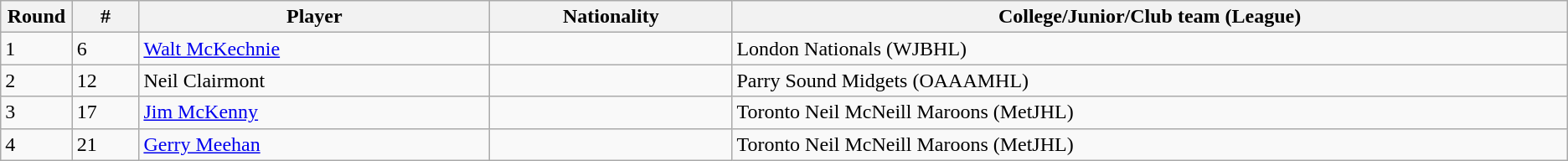<table class="wikitable">
<tr align="center">
<th bgcolor="#DDDDFF" width="4.0%">Round</th>
<th bgcolor="#DDDDFF" width="4.0%">#</th>
<th bgcolor="#DDDDFF" width="21.0%">Player</th>
<th bgcolor="#DDDDFF" width="14.5%">Nationality</th>
<th bgcolor="#DDDDFF" width="50.0%">College/Junior/Club team (League)</th>
</tr>
<tr>
<td>1</td>
<td>6</td>
<td><a href='#'>Walt McKechnie</a></td>
<td></td>
<td>London Nationals (WJBHL)</td>
</tr>
<tr>
<td>2</td>
<td>12</td>
<td>Neil Clairmont</td>
<td></td>
<td>Parry Sound Midgets (OAAAMHL)</td>
</tr>
<tr>
<td>3</td>
<td>17</td>
<td><a href='#'>Jim McKenny</a></td>
<td></td>
<td>Toronto Neil McNeill Maroons (MetJHL)</td>
</tr>
<tr>
<td>4</td>
<td>21</td>
<td><a href='#'>Gerry Meehan</a></td>
<td></td>
<td>Toronto Neil McNeill Maroons (MetJHL)</td>
</tr>
</table>
